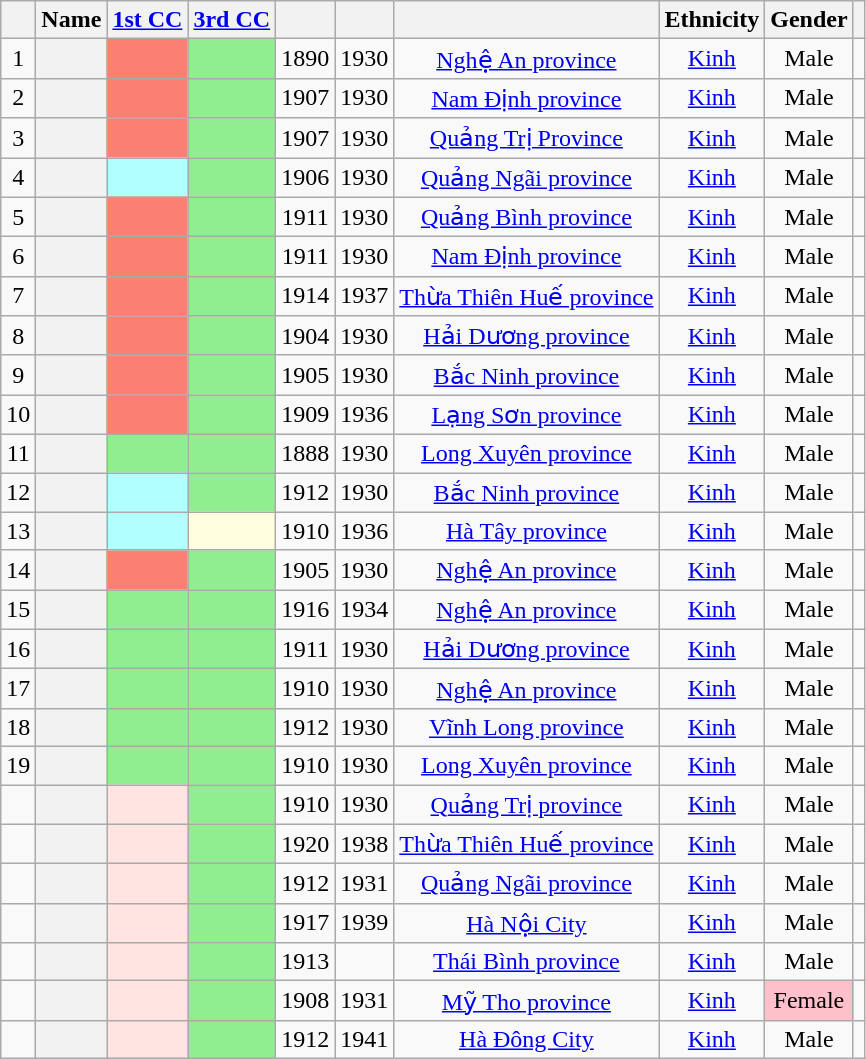<table class="wikitable sortable" style=text-align:center>
<tr>
<th scope="col"></th>
<th scope="col">Name</th>
<th scope="col"><a href='#'>1st CC</a></th>
<th scope="col"><a href='#'>3rd CC</a></th>
<th scope="col"></th>
<th scope="col"></th>
<th scope="col"></th>
<th scope="col">Ethnicity</th>
<th scope="col">Gender</th>
<th scope="col" class="unsortable"></th>
</tr>
<tr>
<td>1</td>
<th align="center" scope="row" style="font-weight:normal;"></th>
<td bgcolor = Salmon></td>
<td bgcolor = LightGreen></td>
<td>1890</td>
<td>1930</td>
<td><a href='#'>Nghệ An province</a></td>
<td><a href='#'>Kinh</a></td>
<td>Male</td>
<td></td>
</tr>
<tr>
<td>2</td>
<th align="center" scope="row" style="font-weight:normal;"></th>
<td bgcolor = Salmon></td>
<td bgcolor = LightGreen></td>
<td>1907</td>
<td>1930</td>
<td><a href='#'>Nam Định province</a></td>
<td><a href='#'>Kinh</a></td>
<td>Male</td>
<td></td>
</tr>
<tr>
<td>3</td>
<th align="center" scope="row" style="font-weight:normal;"></th>
<td bgcolor = Salmon></td>
<td bgcolor = LightGreen></td>
<td>1907</td>
<td>1930</td>
<td><a href='#'>Quảng Trị Province</a></td>
<td><a href='#'>Kinh</a></td>
<td>Male</td>
<td></td>
</tr>
<tr>
<td>4</td>
<th align="center" scope="row" style="font-weight:normal;"></th>
<td bgcolor = #B2FFFF></td>
<td bgcolor = LightGreen></td>
<td>1906</td>
<td>1930</td>
<td><a href='#'>Quảng Ngãi province</a></td>
<td><a href='#'>Kinh</a></td>
<td>Male</td>
<td></td>
</tr>
<tr>
<td>5</td>
<th align="center" scope="row" style="font-weight:normal;"></th>
<td bgcolor = Salmon></td>
<td bgcolor = LightGreen></td>
<td>1911</td>
<td>1930</td>
<td><a href='#'>Quảng Bình province</a></td>
<td><a href='#'>Kinh</a></td>
<td>Male</td>
<td></td>
</tr>
<tr>
<td>6</td>
<th align="center" scope="row" style="font-weight:normal;"></th>
<td bgcolor = Salmon></td>
<td bgcolor = LightGreen></td>
<td>1911</td>
<td>1930</td>
<td><a href='#'>Nam Định province</a></td>
<td><a href='#'>Kinh</a></td>
<td>Male</td>
<td></td>
</tr>
<tr>
<td>7</td>
<th align="center" scope="row" style="font-weight:normal;"></th>
<td bgcolor = Salmon></td>
<td bgcolor = LightGreen></td>
<td>1914</td>
<td>1937</td>
<td><a href='#'>Thừa Thiên Huế province</a></td>
<td><a href='#'>Kinh</a></td>
<td>Male</td>
<td></td>
</tr>
<tr>
<td>8</td>
<th align="center" scope="row" style="font-weight:normal;"></th>
<td bgcolor = Salmon></td>
<td bgcolor = LightGreen></td>
<td>1904</td>
<td>1930</td>
<td><a href='#'>Hải Dương province</a></td>
<td><a href='#'>Kinh</a></td>
<td>Male</td>
<td></td>
</tr>
<tr>
<td>9</td>
<th align="center" scope="row" style="font-weight:normal;"></th>
<td bgcolor = Salmon></td>
<td bgcolor = LightGreen></td>
<td>1905</td>
<td>1930</td>
<td><a href='#'>Bắc Ninh province</a></td>
<td><a href='#'>Kinh</a></td>
<td>Male</td>
<td></td>
</tr>
<tr>
<td>10</td>
<th align="center" scope="row" style="font-weight:normal;"></th>
<td bgcolor = Salmon></td>
<td bgcolor = LightGreen></td>
<td>1909</td>
<td>1936</td>
<td><a href='#'>Lạng Sơn province</a></td>
<td><a href='#'>Kinh</a></td>
<td>Male</td>
<td></td>
</tr>
<tr>
<td>11</td>
<th align="center" scope="row" style="font-weight:normal;"></th>
<td bgcolor = LightGreen></td>
<td bgcolor = LightGreen></td>
<td>1888</td>
<td>1930</td>
<td><a href='#'>Long Xuyên province</a></td>
<td><a href='#'>Kinh</a></td>
<td>Male</td>
<td></td>
</tr>
<tr>
<td>12</td>
<th align="center" scope="row" style="font-weight:normal;"></th>
<td bgcolor = #B2FFFF></td>
<td bgcolor = LightGreen></td>
<td>1912</td>
<td>1930</td>
<td><a href='#'>Bắc Ninh province</a></td>
<td><a href='#'>Kinh</a></td>
<td>Male</td>
<td></td>
</tr>
<tr>
<td>13</td>
<th align="center" scope="row" style="font-weight:normal;"></th>
<td bgcolor = #B2FFFF></td>
<td bgcolor = LightYellow></td>
<td>1910</td>
<td>1936</td>
<td><a href='#'>Hà Tây province</a></td>
<td><a href='#'>Kinh</a></td>
<td>Male</td>
<td></td>
</tr>
<tr>
<td>14</td>
<th align="center" scope="row" style="font-weight:normal;"></th>
<td bgcolor = Salmon></td>
<td bgcolor = LightGreen></td>
<td>1905</td>
<td>1930</td>
<td><a href='#'>Nghệ An province</a></td>
<td><a href='#'>Kinh</a></td>
<td>Male</td>
<td></td>
</tr>
<tr>
<td>15</td>
<th align="center" scope="row" style="font-weight:normal;"></th>
<td bgcolor = LightGreen></td>
<td bgcolor = LightGreen></td>
<td>1916</td>
<td>1934</td>
<td><a href='#'>Nghệ An province</a></td>
<td><a href='#'>Kinh</a></td>
<td>Male</td>
<td></td>
</tr>
<tr>
<td>16</td>
<th align="center" scope="row" style="font-weight:normal;"></th>
<td bgcolor = LightGreen></td>
<td bgcolor = LightGreen></td>
<td>1911</td>
<td>1930</td>
<td><a href='#'>Hải Dương province</a></td>
<td><a href='#'>Kinh</a></td>
<td>Male</td>
<td></td>
</tr>
<tr>
<td>17</td>
<th align="center" scope="row" style="font-weight:normal;"></th>
<td bgcolor = LightGreen></td>
<td bgcolor = LightGreen></td>
<td>1910</td>
<td>1930</td>
<td><a href='#'>Nghệ An province</a></td>
<td><a href='#'>Kinh</a></td>
<td>Male</td>
<td></td>
</tr>
<tr>
<td>18</td>
<th align="center" scope="row" style="font-weight:normal;"></th>
<td bgcolor = LightGreen></td>
<td bgcolor = LightGreen></td>
<td>1912</td>
<td>1930</td>
<td><a href='#'>Vĩnh Long province</a></td>
<td><a href='#'>Kinh</a></td>
<td>Male</td>
<td></td>
</tr>
<tr>
<td>19</td>
<th align="center" scope="row" style="font-weight:normal;"></th>
<td bgcolor = LightGreen></td>
<td bgcolor = LightGreen></td>
<td>1910</td>
<td>1930</td>
<td><a href='#'>Long Xuyên province</a></td>
<td><a href='#'>Kinh</a></td>
<td>Male</td>
<td></td>
</tr>
<tr>
<td></td>
<th align="center" scope="row" style="font-weight:normal;"></th>
<td bgcolor = MistyRose></td>
<td bgcolor = LightGreen></td>
<td>1910</td>
<td>1930</td>
<td><a href='#'>Quảng Trị province</a></td>
<td><a href='#'>Kinh</a></td>
<td>Male</td>
<td></td>
</tr>
<tr>
<td></td>
<th align="center" scope="row" style="font-weight:normal;"></th>
<td bgcolor = MistyRose></td>
<td bgcolor = LightGreen></td>
<td>1920</td>
<td>1938</td>
<td><a href='#'>Thừa Thiên Huế province</a></td>
<td><a href='#'>Kinh</a></td>
<td>Male</td>
<td></td>
</tr>
<tr>
<td></td>
<th align="center" scope="row" style="font-weight:normal;"></th>
<td bgcolor = MistyRose></td>
<td bgcolor = LightGreen></td>
<td>1912</td>
<td>1931</td>
<td><a href='#'>Quảng Ngãi province</a></td>
<td><a href='#'>Kinh</a></td>
<td>Male</td>
<td></td>
</tr>
<tr>
<td></td>
<th align="center" scope="row" style="font-weight:normal;"></th>
<td bgcolor = MistyRose></td>
<td bgcolor = LightGreen></td>
<td>1917</td>
<td>1939</td>
<td><a href='#'>Hà Nội City</a></td>
<td><a href='#'>Kinh</a></td>
<td>Male</td>
<td></td>
</tr>
<tr>
<td></td>
<th align="center" scope="row" style="font-weight:normal;"></th>
<td bgcolor = MistyRose></td>
<td bgcolor = LightGreen></td>
<td>1913</td>
<td></td>
<td><a href='#'>Thái Bình province</a></td>
<td><a href='#'>Kinh</a></td>
<td>Male</td>
<td></td>
</tr>
<tr>
<td></td>
<th align="center" scope="row" style="font-weight:normal;"></th>
<td bgcolor = MistyRose></td>
<td bgcolor = LightGreen></td>
<td>1908</td>
<td>1931</td>
<td><a href='#'>Mỹ Tho province</a></td>
<td><a href='#'>Kinh</a></td>
<td style="background: Pink">Female</td>
<td></td>
</tr>
<tr>
<td></td>
<th align="center" scope="row" style="font-weight:normal;"></th>
<td bgcolor = MistyRose></td>
<td bgcolor = LightGreen></td>
<td>1912</td>
<td>1941</td>
<td><a href='#'>Hà Đông City</a></td>
<td><a href='#'>Kinh</a></td>
<td>Male</td>
<td></td>
</tr>
</table>
